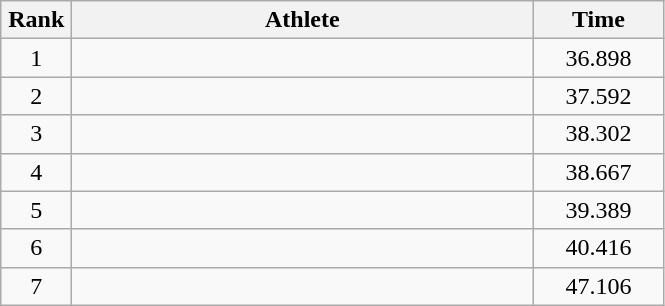<table class=wikitable style="text-align:center">
<tr>
<th width=40>Rank</th>
<th width=300>Athlete</th>
<th width=80>Time</th>
</tr>
<tr>
<td>1</td>
<td style="text-align:left"></td>
<td>36.898</td>
</tr>
<tr>
<td>2</td>
<td style="text-align:left"></td>
<td>37.592</td>
</tr>
<tr>
<td>3</td>
<td style="text-align:left"></td>
<td>38.302</td>
</tr>
<tr>
<td>4</td>
<td style="text-align:left"></td>
<td>38.667</td>
</tr>
<tr>
<td>5</td>
<td style="text-align:left"></td>
<td>39.389</td>
</tr>
<tr>
<td>6</td>
<td style="text-align:left"></td>
<td>40.416</td>
</tr>
<tr>
<td>7</td>
<td style="text-align:left"></td>
<td>47.106</td>
</tr>
</table>
